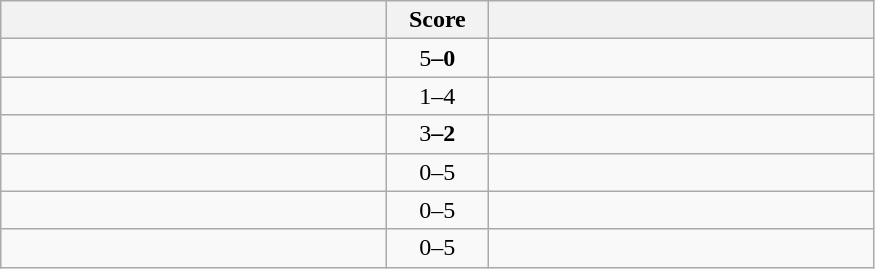<table class="wikitable" style="text-align: center;">
<tr>
<th width=250></th>
<th width=60>Score</th>
<th width=250></th>
</tr>
<tr>
<td align=left><strong></td>
<td></strong>5<strong>–0</td>
<td align=left></td>
</tr>
<tr>
<td align=left></td>
<td>1–</strong>4<strong></td>
<td align=left></strong><strong></td>
</tr>
<tr>
<td align=left></strong><strong></td>
<td></strong>3<strong>–2</td>
<td align=left></td>
</tr>
<tr>
<td align=left></td>
<td>0–</strong>5<strong></td>
<td align=left></strong><strong></td>
</tr>
<tr>
<td align=left></td>
<td>0–</strong>5<strong></td>
<td align=left></strong><strong></td>
</tr>
<tr>
<td align=left></td>
<td>0–</strong>5<strong></td>
<td align=left></strong><strong></td>
</tr>
</table>
